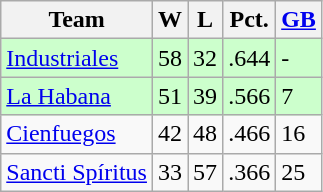<table class="wikitable">
<tr>
<th>Team</th>
<th>W</th>
<th>L</th>
<th>Pct.</th>
<th><a href='#'>GB</a></th>
</tr>
<tr style="background-color:#ccffcc;">
<td><a href='#'>Industriales</a></td>
<td>58</td>
<td>32</td>
<td>.644</td>
<td>-</td>
</tr>
<tr style="background-color:#ccffcc;">
<td><a href='#'>La Habana</a></td>
<td>51</td>
<td>39</td>
<td>.566</td>
<td>7</td>
</tr>
<tr>
<td><a href='#'>Cienfuegos</a></td>
<td>42</td>
<td>48</td>
<td>.466</td>
<td>16</td>
</tr>
<tr>
<td><a href='#'>Sancti Spíritus</a></td>
<td>33</td>
<td>57</td>
<td>.366</td>
<td>25</td>
</tr>
</table>
